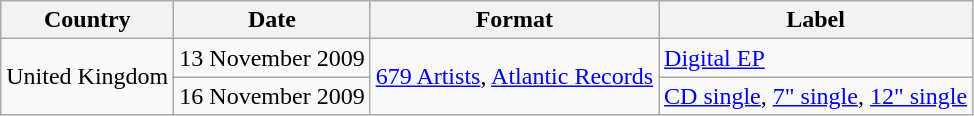<table class="wikitable">
<tr>
<th>Country</th>
<th>Date</th>
<th>Format</th>
<th>Label</th>
</tr>
<tr>
<td rowspan="2">United Kingdom</td>
<td>13 November 2009</td>
<td rowspan="2"><a href='#'>679 Artists</a>, <a href='#'>Atlantic Records</a></td>
<td><a href='#'>Digital EP</a></td>
</tr>
<tr>
<td>16 November 2009</td>
<td><a href='#'>CD single</a>, <a href='#'>7" single</a>, <a href='#'>12" single</a></td>
</tr>
</table>
